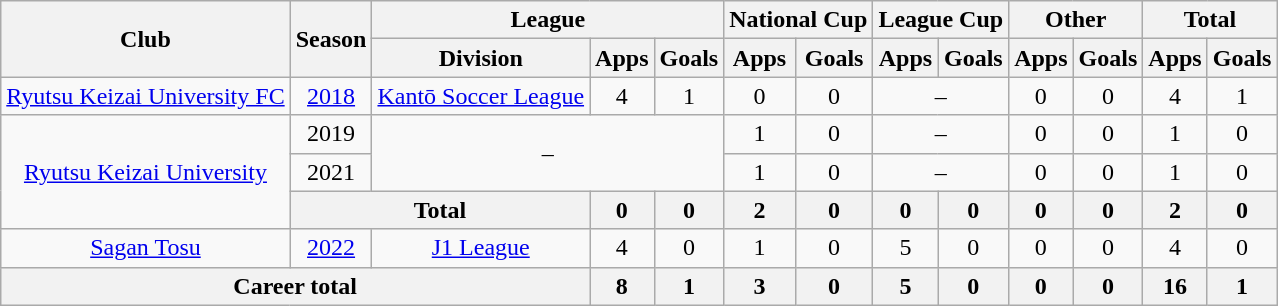<table class="wikitable" style="text-align: center">
<tr>
<th rowspan="2">Club</th>
<th rowspan="2">Season</th>
<th colspan="3">League</th>
<th colspan="2">National Cup</th>
<th colspan="2">League Cup</th>
<th colspan="2">Other</th>
<th colspan="2">Total</th>
</tr>
<tr>
<th>Division</th>
<th>Apps</th>
<th>Goals</th>
<th>Apps</th>
<th>Goals</th>
<th>Apps</th>
<th>Goals</th>
<th>Apps</th>
<th>Goals</th>
<th>Apps</th>
<th>Goals</th>
</tr>
<tr>
<td><a href='#'>Ryutsu Keizai University FC</a></td>
<td><a href='#'>2018</a></td>
<td><a href='#'>Kantō Soccer League</a></td>
<td>4</td>
<td>1</td>
<td>0</td>
<td>0</td>
<td colspan="2">–</td>
<td>0</td>
<td>0</td>
<td>4</td>
<td>1</td>
</tr>
<tr>
<td rowspan="3"><a href='#'>Ryutsu Keizai University</a></td>
<td>2019</td>
<td colspan="3" rowspan="2">–</td>
<td>1</td>
<td>0</td>
<td colspan="2">–</td>
<td>0</td>
<td>0</td>
<td>1</td>
<td>0</td>
</tr>
<tr>
<td>2021</td>
<td>1</td>
<td>0</td>
<td colspan="2">–</td>
<td>0</td>
<td>0</td>
<td>1</td>
<td>0</td>
</tr>
<tr>
<th colspan=2>Total</th>
<th>0</th>
<th>0</th>
<th>2</th>
<th>0</th>
<th>0</th>
<th>0</th>
<th>0</th>
<th>0</th>
<th>2</th>
<th>0</th>
</tr>
<tr>
<td><a href='#'>Sagan Tosu</a></td>
<td><a href='#'>2022</a></td>
<td><a href='#'>J1 League</a></td>
<td>4</td>
<td>0</td>
<td>1</td>
<td>0</td>
<td>5</td>
<td>0</td>
<td>0</td>
<td>0</td>
<td>4</td>
<td>0</td>
</tr>
<tr>
<th colspan=3>Career total</th>
<th>8</th>
<th>1</th>
<th>3</th>
<th>0</th>
<th>5</th>
<th>0</th>
<th>0</th>
<th>0</th>
<th>16</th>
<th>1</th>
</tr>
</table>
